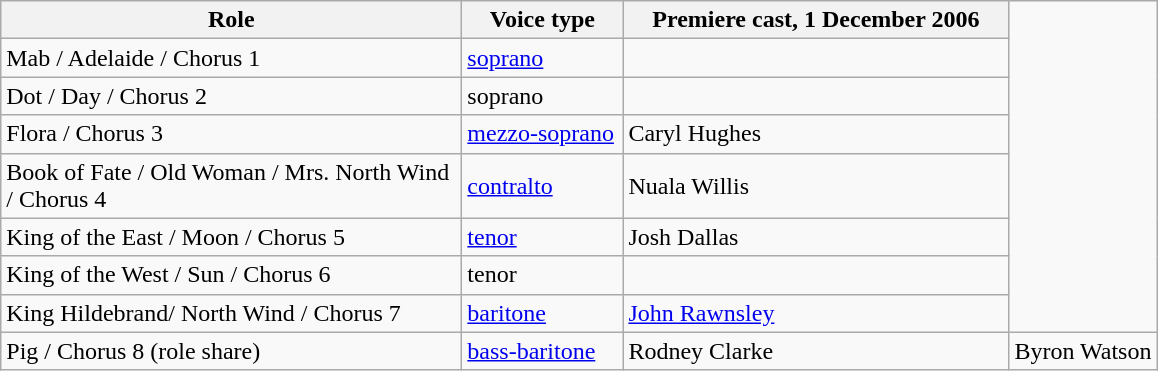<table class="wikitable">
<tr>
<th width= 300>Role</th>
<th width= 100>Voice type</th>
<th width= 250>Premiere cast, 1 December 2006</th>
</tr>
<tr>
<td>Mab / Adelaide / Chorus 1</td>
<td><a href='#'>soprano</a></td>
<td></td>
</tr>
<tr>
<td>Dot / Day / Chorus 2</td>
<td>soprano</td>
<td></td>
</tr>
<tr>
<td>Flora / Chorus 3</td>
<td><a href='#'>mezzo-soprano</a></td>
<td>Caryl Hughes</td>
</tr>
<tr>
<td>Book of Fate / Old Woman / Mrs. North Wind / Chorus 4</td>
<td><a href='#'>contralto</a></td>
<td>Nuala Willis</td>
</tr>
<tr>
<td>King of the East / Moon / Chorus 5</td>
<td><a href='#'>tenor</a></td>
<td>Josh Dallas</td>
</tr>
<tr>
<td>King of the West / Sun / Chorus 6</td>
<td>tenor</td>
<td></td>
</tr>
<tr>
<td>King Hildebrand/ North Wind / Chorus 7</td>
<td><a href='#'>baritone</a></td>
<td><a href='#'>John Rawnsley</a></td>
</tr>
<tr>
<td>Pig / Chorus 8 (role share)</td>
<td><a href='#'>bass-baritone</a></td>
<td>Rodney Clarke</td>
<td>Byron Watson</td>
</tr>
</table>
